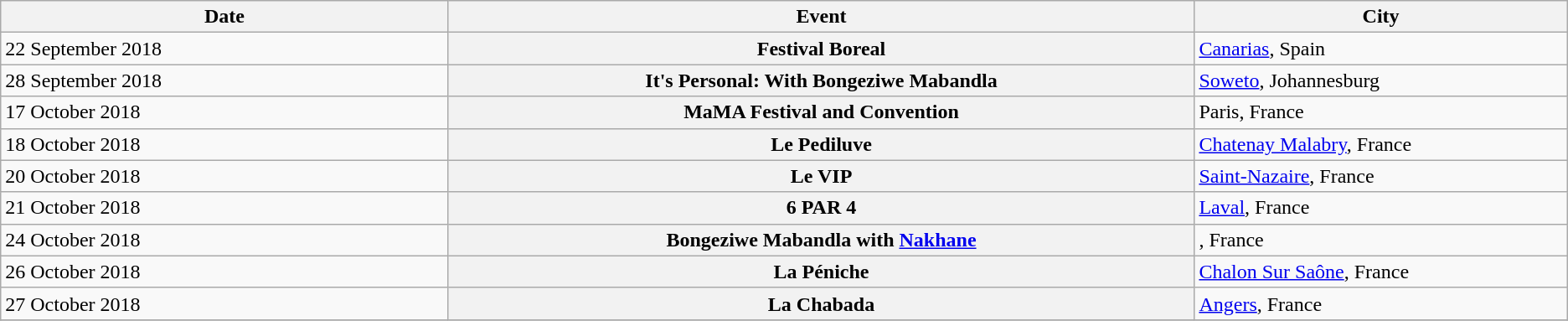<table class="wikitable sortable plainrowheaders">
<tr>
<th style="width:12%;">Date</th>
<th style="width:20%;">Event</th>
<th style="width:10%;">City</th>
</tr>
<tr>
<td>22 September 2018</td>
<th scope="row">Festival Boreal</th>
<td><a href='#'>Canarias</a>, Spain</td>
</tr>
<tr>
<td>28 September 2018</td>
<th scope="row">It's Personal: With Bongeziwe Mabandla</th>
<td><a href='#'>Soweto</a>, Johannesburg</td>
</tr>
<tr>
<td>17 October 2018</td>
<th scope="row">MaMA Festival and Convention</th>
<td>Paris, France</td>
</tr>
<tr>
<td>18 October 2018</td>
<th scope="row">Le Pediluve</th>
<td><a href='#'>Chatenay Malabry</a>, France</td>
</tr>
<tr>
<td>20 October 2018</td>
<th scope="row">Le VIP</th>
<td><a href='#'>Saint-Nazaire</a>, France</td>
</tr>
<tr>
<td>21 October 2018</td>
<th scope="row">6 PAR 4</th>
<td><a href='#'>Laval</a>, France</td>
</tr>
<tr>
<td>24 October 2018</td>
<th scope="row">Bongeziwe Mabandla with <a href='#'>Nakhane</a></th>
<td>, France</td>
</tr>
<tr>
<td>26 October 2018</td>
<th scope="row">La Péniche</th>
<td><a href='#'>Chalon Sur Saône</a>, France</td>
</tr>
<tr>
<td>27 October 2018</td>
<th scope="row">La Chabada</th>
<td><a href='#'>Angers</a>, France</td>
</tr>
<tr>
</tr>
</table>
